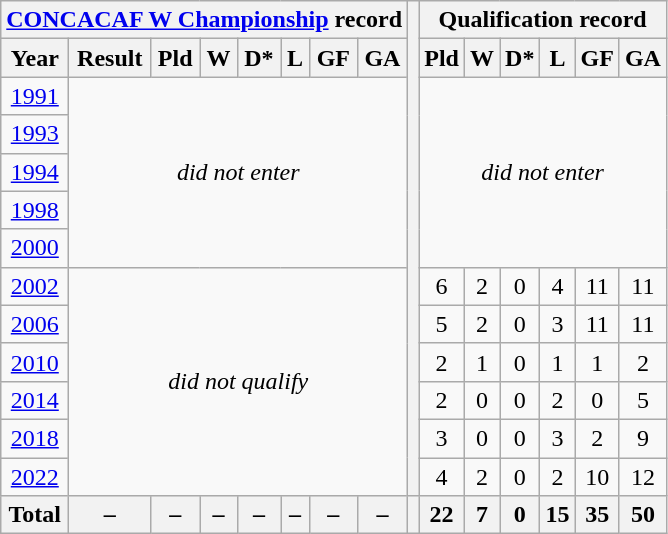<table class="wikitable" style="text-align: center;">
<tr>
<th colspan=8><a href='#'>CONCACAF W Championship</a> record</th>
<th rowspan=13></th>
<th colspan=6>Qualification record</th>
</tr>
<tr>
<th>Year</th>
<th>Result</th>
<th>Pld</th>
<th>W</th>
<th>D*</th>
<th>L</th>
<th>GF</th>
<th>GA</th>
<th>Pld</th>
<th>W</th>
<th>D*</th>
<th>L</th>
<th>GF</th>
<th>GA</th>
</tr>
<tr>
<td> <a href='#'>1991</a></td>
<td colspan=7 rowspan=5><em>did not enter</em></td>
<td colspan=6 rowspan=5><em>did not enter</em></td>
</tr>
<tr>
<td> <a href='#'>1993</a></td>
</tr>
<tr>
<td> <a href='#'>1994</a></td>
</tr>
<tr>
<td> <a href='#'>1998</a></td>
</tr>
<tr>
<td> <a href='#'>2000</a></td>
</tr>
<tr>
<td> <a href='#'>2002</a></td>
<td colspan=7 rowspan=6><em>did not qualify</em></td>
<td>6</td>
<td>2</td>
<td>0</td>
<td>4</td>
<td>11</td>
<td>11</td>
</tr>
<tr>
<td> <a href='#'>2006</a></td>
<td>5</td>
<td>2</td>
<td>0</td>
<td>3</td>
<td>11</td>
<td>11</td>
</tr>
<tr>
<td> <a href='#'>2010</a></td>
<td>2</td>
<td>1</td>
<td>0</td>
<td>1</td>
<td>1</td>
<td>2</td>
</tr>
<tr>
<td> <a href='#'>2014</a></td>
<td>2</td>
<td>0</td>
<td>0</td>
<td>2</td>
<td>0</td>
<td>5</td>
</tr>
<tr>
<td> <a href='#'>2018</a></td>
<td>3</td>
<td>0</td>
<td>0</td>
<td>3</td>
<td>2</td>
<td>9</td>
</tr>
<tr>
<td> <a href='#'>2022</a></td>
<td>4</td>
<td>2</td>
<td>0</td>
<td>2</td>
<td>10</td>
<td>12</td>
</tr>
<tr>
<th>Total</th>
<th>–</th>
<th>–</th>
<th>–</th>
<th>–</th>
<th>–</th>
<th>–</th>
<th>–</th>
<th></th>
<th>22</th>
<th>7</th>
<th>0</th>
<th>15</th>
<th>35</th>
<th>50</th>
</tr>
</table>
